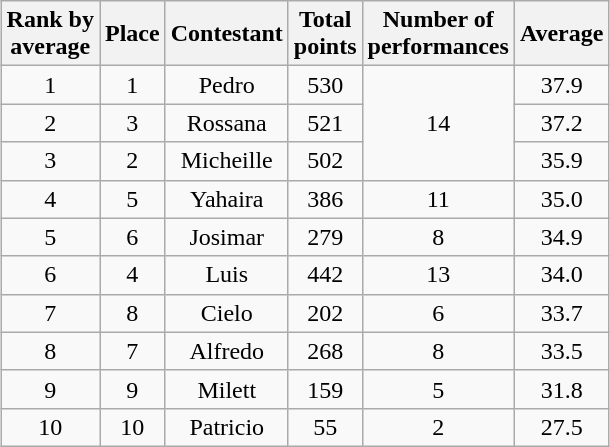<table class="wikitable sortable" style="margin:auto; text-align:center;">
<tr>
<th>Rank by<br>average</th>
<th>Place</th>
<th>Contestant</th>
<th>Total<br>points</th>
<th>Number of<br>performances</th>
<th>Average</th>
</tr>
<tr>
<td>1</td>
<td>1</td>
<td>Pedro</td>
<td>530</td>
<td rowspan=3>14</td>
<td>37.9</td>
</tr>
<tr>
<td>2</td>
<td>3</td>
<td>Rossana</td>
<td>521</td>
<td>37.2</td>
</tr>
<tr>
<td>3</td>
<td>2</td>
<td>Micheille</td>
<td>502</td>
<td>35.9</td>
</tr>
<tr>
<td>4</td>
<td>5</td>
<td>Yahaira</td>
<td>386</td>
<td>11</td>
<td>35.0</td>
</tr>
<tr>
<td>5</td>
<td>6</td>
<td>Josimar</td>
<td>279</td>
<td>8</td>
<td>34.9</td>
</tr>
<tr>
<td>6</td>
<td>4</td>
<td>Luis</td>
<td>442</td>
<td>13</td>
<td>34.0</td>
</tr>
<tr>
<td>7</td>
<td>8</td>
<td>Cielo</td>
<td>202</td>
<td>6</td>
<td>33.7</td>
</tr>
<tr>
<td>8</td>
<td>7</td>
<td>Alfredo</td>
<td>268</td>
<td>8</td>
<td>33.5</td>
</tr>
<tr>
<td>9</td>
<td>9</td>
<td>Milett</td>
<td>159</td>
<td>5</td>
<td>31.8</td>
</tr>
<tr>
<td>10</td>
<td>10</td>
<td>Patricio</td>
<td>55</td>
<td>2</td>
<td>27.5</td>
</tr>
</table>
